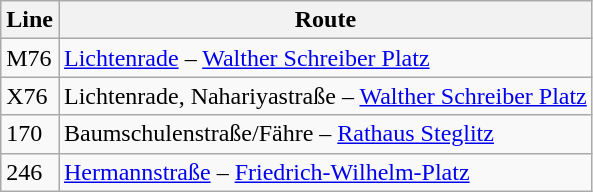<table class="wikitable">
<tr>
<th>Line</th>
<th>Route</th>
</tr>
<tr>
<td>M76</td>
<td><a href='#'>Lichtenrade</a> – <a href='#'>Walther Schreiber Platz</a></td>
</tr>
<tr>
<td>X76</td>
<td>Lichtenrade, Nahariyastraße – <a href='#'>Walther Schreiber Platz</a></td>
</tr>
<tr>
<td>170</td>
<td>Baumschulenstraße/Fähre – <a href='#'>Rathaus Steglitz</a></td>
</tr>
<tr>
<td>246</td>
<td><a href='#'>Hermannstraße</a> – <a href='#'>Friedrich-Wilhelm-Platz</a></td>
</tr>
</table>
